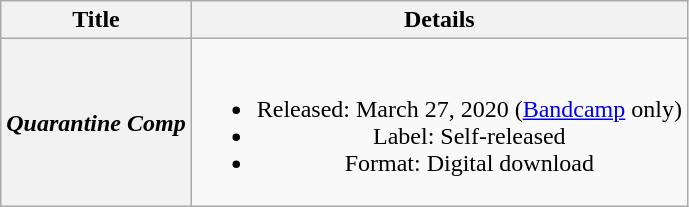<table class="wikitable plainrowheaders" style="text-align:center;">
<tr>
<th scope="col">Title</th>
<th scope="col">Details</th>
</tr>
<tr>
<th scope="row"><em>Quarantine Comp</em><br></th>
<td><br><ul><li>Released: March 27, 2020 (<a href='#'>Bandcamp</a> only)</li><li>Label: Self-released</li><li>Format: Digital download</li></ul></td>
</tr>
</table>
